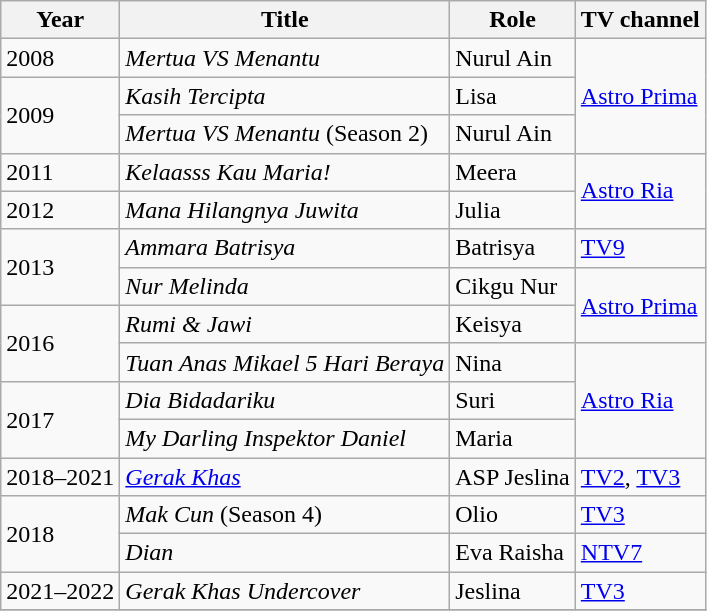<table class="wikitable">
<tr>
<th>Year</th>
<th>Title</th>
<th>Role</th>
<th>TV channel</th>
</tr>
<tr>
<td>2008</td>
<td><em>Mertua VS Menantu</em></td>
<td>Nurul Ain</td>
<td rowspan="3"><a href='#'>Astro Prima</a></td>
</tr>
<tr>
<td rowspan="2">2009</td>
<td><em>Kasih Tercipta</em></td>
<td>Lisa</td>
</tr>
<tr>
<td><em>Mertua VS Menantu</em> (Season 2)</td>
<td>Nurul Ain</td>
</tr>
<tr>
<td>2011</td>
<td><em>Kelaasss Kau Maria!</em></td>
<td>Meera</td>
<td rowspan="2"><a href='#'>Astro Ria</a></td>
</tr>
<tr>
<td>2012</td>
<td><em>Mana Hilangnya Juwita</em></td>
<td>Julia</td>
</tr>
<tr>
<td rowspan="2">2013</td>
<td><em>Ammara Batrisya</em></td>
<td>Batrisya</td>
<td><a href='#'>TV9</a></td>
</tr>
<tr>
<td><em>Nur Melinda</em></td>
<td>Cikgu Nur</td>
<td rowspan="2"><a href='#'>Astro Prima</a></td>
</tr>
<tr>
<td rowspan="2">2016</td>
<td><em>Rumi & Jawi</em></td>
<td>Keisya</td>
</tr>
<tr>
<td><em>Tuan Anas Mikael 5 Hari Beraya</em></td>
<td>Nina</td>
<td rowspan="3"><a href='#'>Astro Ria</a></td>
</tr>
<tr>
<td rowspan="2">2017</td>
<td><em>Dia Bidadariku</em></td>
<td>Suri</td>
</tr>
<tr>
<td><em>My Darling Inspektor Daniel</em></td>
<td>Maria</td>
</tr>
<tr>
<td>2018–2021</td>
<td><em><a href='#'>Gerak Khas</a></em></td>
<td>ASP Jeslina</td>
<td><a href='#'>TV2</a>, <a href='#'>TV3</a></td>
</tr>
<tr>
<td rowspan="2">2018</td>
<td><em>Mak Cun</em> (Season 4)</td>
<td>Olio</td>
<td><a href='#'>TV3</a></td>
</tr>
<tr>
<td><em>Dian</em></td>
<td>Eva Raisha</td>
<td><a href='#'>NTV7</a></td>
</tr>
<tr>
<td>2021–2022</td>
<td><em>Gerak Khas Undercover</em></td>
<td>Jeslina</td>
<td><a href='#'>TV3</a></td>
</tr>
<tr>
</tr>
</table>
